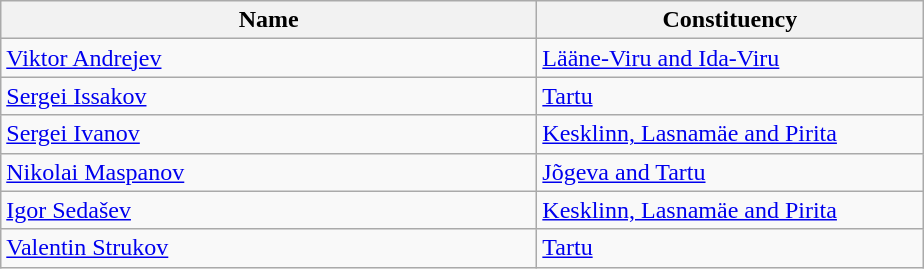<table class="wikitable collapsible collapsed">
<tr>
<th width=350>Name</th>
<th width=250>Constituency</th>
</tr>
<tr>
<td><a href='#'>Viktor Andrejev</a></td>
<td><a href='#'>Lääne-Viru and Ida-Viru</a></td>
</tr>
<tr>
<td><a href='#'>Sergei Issakov</a></td>
<td><a href='#'>Tartu</a></td>
</tr>
<tr>
<td><a href='#'>Sergei Ivanov</a></td>
<td><a href='#'>Kesklinn, Lasnamäe and Pirita</a></td>
</tr>
<tr>
<td><a href='#'>Nikolai Maspanov</a></td>
<td><a href='#'>Jõgeva and Tartu</a></td>
</tr>
<tr>
<td><a href='#'>Igor Sedašev</a></td>
<td><a href='#'>Kesklinn, Lasnamäe and Pirita</a></td>
</tr>
<tr>
<td><a href='#'>Valentin Strukov</a></td>
<td><a href='#'>Tartu</a></td>
</tr>
</table>
